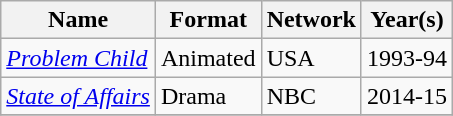<table class="wikitable">
<tr>
<th>Name</th>
<th>Format</th>
<th>Network</th>
<th>Year(s)</th>
</tr>
<tr>
<td><em><a href='#'>Problem Child</a></em></td>
<td>Animated</td>
<td>USA</td>
<td>1993-94</td>
</tr>
<tr>
<td><em><a href='#'>State of Affairs</a></em></td>
<td>Drama</td>
<td>NBC</td>
<td>2014-15</td>
</tr>
<tr>
</tr>
</table>
